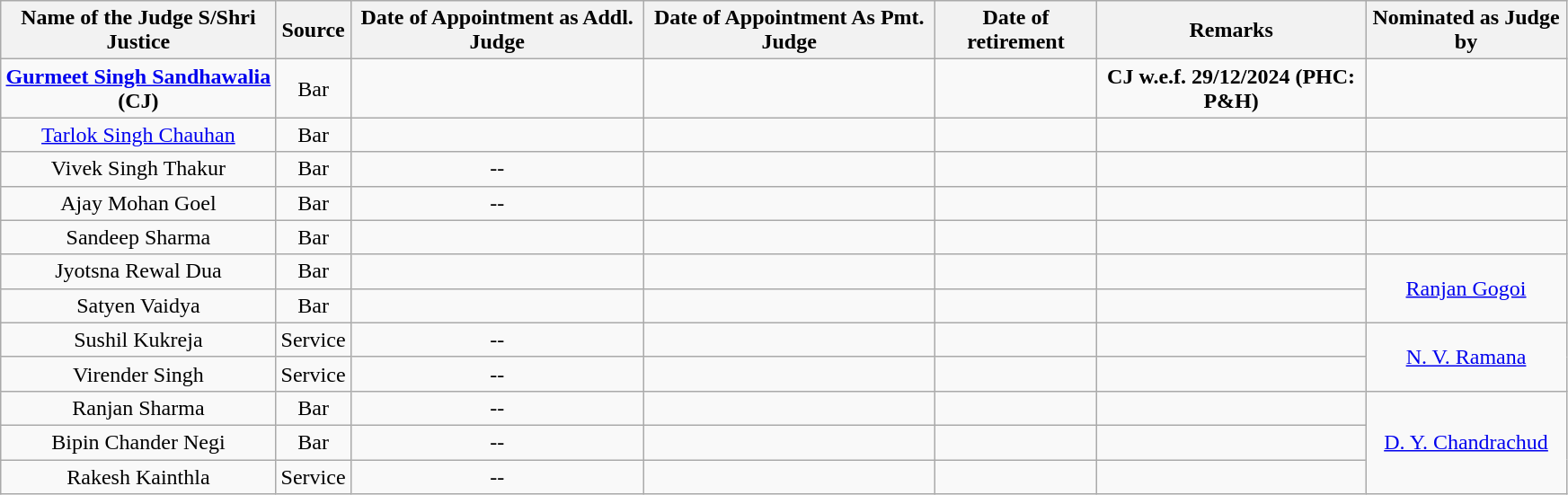<table class="wikitable sortable static-row-numbers static-row-header" style="text-align:center" width="92%">
<tr>
<th>Name of the Judge S/Shri Justice</th>
<th>Source</th>
<th>Date of Appointment as Addl. Judge</th>
<th>Date of Appointment As Pmt. Judge</th>
<th>Date of retirement</th>
<th>Remarks</th>
<th>Nominated as Judge by</th>
</tr>
<tr>
<td><strong><a href='#'>Gurmeet Singh Sandhawalia</a> (CJ)</strong></td>
<td>Bar</td>
<td></td>
<td></td>
<td></td>
<td><strong>CJ w.e.f. 29/12/2024 (PHC: P&H)</strong></td>
<td></td>
</tr>
<tr>
<td><a href='#'>Tarlok Singh Chauhan</a></td>
<td>Bar</td>
<td></td>
<td></td>
<td></td>
<td></td>
<td></td>
</tr>
<tr>
<td>Vivek Singh Thakur</td>
<td>Bar</td>
<td>--</td>
<td></td>
<td></td>
<td></td>
<td></td>
</tr>
<tr>
<td>Ajay Mohan Goel</td>
<td>Bar</td>
<td>--</td>
<td></td>
<td></td>
<td></td>
<td></td>
</tr>
<tr>
<td>Sandeep Sharma</td>
<td>Bar</td>
<td></td>
<td></td>
<td></td>
<td></td>
<td></td>
</tr>
<tr>
<td>Jyotsna Rewal Dua</td>
<td>Bar</td>
<td></td>
<td></td>
<td></td>
<td></td>
<td rowspan="2"><a href='#'>Ranjan Gogoi</a></td>
</tr>
<tr>
<td>Satyen Vaidya</td>
<td>Bar</td>
<td></td>
<td></td>
<td></td>
<td></td>
</tr>
<tr>
<td>Sushil Kukreja</td>
<td>Service</td>
<td>--</td>
<td></td>
<td></td>
<td></td>
<td rowspan="2"><a href='#'>N. V. Ramana</a></td>
</tr>
<tr>
<td>Virender Singh</td>
<td>Service</td>
<td>--</td>
<td></td>
<td></td>
<td></td>
</tr>
<tr>
<td>Ranjan Sharma</td>
<td>Bar</td>
<td>--</td>
<td></td>
<td></td>
<td></td>
<td rowspan="3"><a href='#'>D. Y. Chandrachud</a></td>
</tr>
<tr>
<td>Bipin Chander Negi</td>
<td>Bar</td>
<td>--</td>
<td></td>
<td></td>
<td></td>
</tr>
<tr>
<td>Rakesh Kainthla</td>
<td>Service</td>
<td>--</td>
<td></td>
<td></td>
<td></td>
</tr>
</table>
